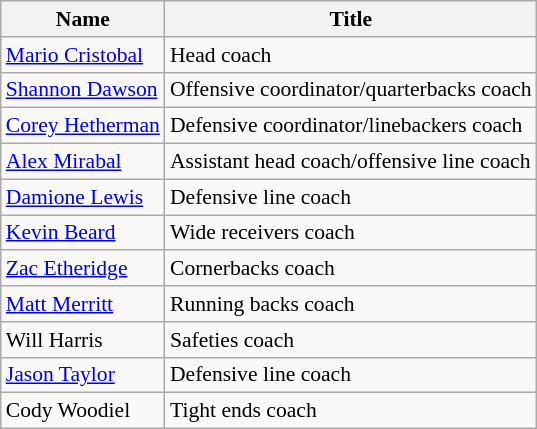<table class="wikitable" border="1" style="font-size:90%;">
<tr>
<th>Name</th>
<th>Title</th>
</tr>
<tr>
<td><a href='#'>Mario Cristobal</a></td>
<td>Head coach</td>
</tr>
<tr>
<td><a href='#'>Shannon Dawson</a></td>
<td>Offensive coordinator/quarterbacks coach</td>
</tr>
<tr>
<td><a href='#'>Corey Hetherman</a></td>
<td>Defensive coordinator/linebackers coach</td>
</tr>
<tr>
<td><a href='#'>Alex Mirabal</a></td>
<td>Assistant head coach/offensive line coach</td>
</tr>
<tr>
<td><a href='#'>Damione Lewis</a></td>
<td>Defensive line coach</td>
</tr>
<tr>
<td><a href='#'>Kevin Beard</a></td>
<td>Wide receivers coach</td>
</tr>
<tr>
<td><a href='#'>Zac Etheridge</a></td>
<td>Cornerbacks coach</td>
</tr>
<tr>
<td><a href='#'>Matt Merritt</a></td>
<td>Running backs coach</td>
</tr>
<tr>
<td>Will Harris</td>
<td>Safeties coach</td>
</tr>
<tr>
<td><a href='#'>Jason Taylor</a></td>
<td>Defensive line coach</td>
</tr>
<tr>
<td>Cody Woodiel</td>
<td>Tight ends coach</td>
</tr>
</table>
